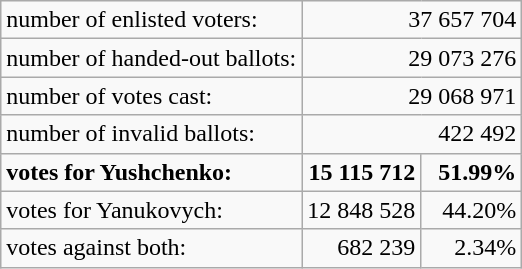<table class="wikitable">
<tr>
<td>number of enlisted voters:</td>
<td align="right" colspan=2>37 657 704</td>
</tr>
<tr>
<td>number of handed-out ballots:</td>
<td align="right" colspan=2>29 073 276</td>
</tr>
<tr>
<td>number of votes cast:</td>
<td align="right" colspan=2>29 068 971</td>
</tr>
<tr>
<td>number of invalid ballots:</td>
<td align="right" colspan=2>422 492</td>
</tr>
<tr>
<td><strong>votes for Yushchenko:</strong></td>
<td align="right"><strong>15 115 712</strong></td>
<td align="right">  <strong>51.99%</strong></td>
</tr>
<tr>
<td>votes for Yanukovych:</td>
<td align="right">12 848 528</td>
<td align="right">  44.20%</td>
</tr>
<tr>
<td>votes against both:</td>
<td align="right">682 239</td>
<td align="right">  2.34%</td>
</tr>
</table>
